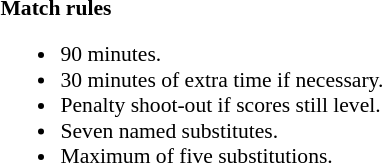<table width=100% style="font-size: 90%">
<tr>
<td style="width:60%; vertical-align:top;"><br><strong>Match rules</strong><ul><li>90 minutes.</li><li>30 minutes of extra time if necessary.</li><li>Penalty shoot-out if scores still level.</li><li>Seven named substitutes.</li><li>Maximum of five substitutions.</li></ul></td>
</tr>
</table>
